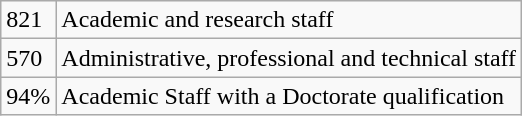<table class="wikitable">
<tr>
<td>821</td>
<td>Academic and research staff</td>
</tr>
<tr>
<td>570</td>
<td>Administrative, professional and technical staff</td>
</tr>
<tr>
<td>94%</td>
<td>Academic Staff with a Doctorate qualification</td>
</tr>
</table>
